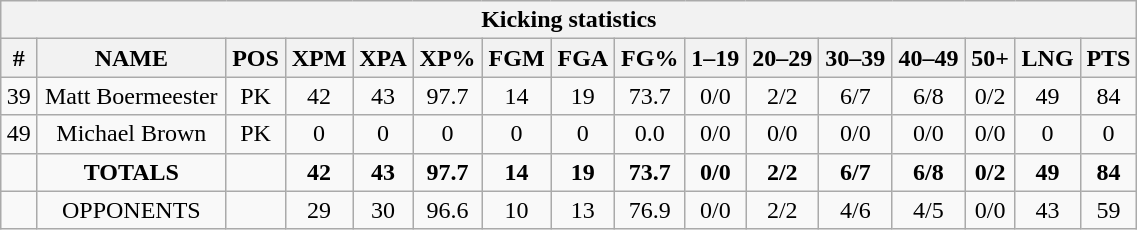<table style="width:60%; text-align:center;" class="wikitable collapsible collapsed">
<tr>
<th colspan="16">Kicking statistics</th>
</tr>
<tr>
<th>#</th>
<th>NAME</th>
<th>POS</th>
<th>XPM</th>
<th>XPA</th>
<th>XP%</th>
<th>FGM</th>
<th>FGA</th>
<th>FG%</th>
<th>1–19</th>
<th>20–29</th>
<th>30–39</th>
<th>40–49</th>
<th>50+</th>
<th>LNG</th>
<th>PTS</th>
</tr>
<tr>
<td>39</td>
<td>Matt Boermeester</td>
<td>PK</td>
<td>42</td>
<td>43</td>
<td>97.7</td>
<td>14</td>
<td>19</td>
<td>73.7</td>
<td>0/0</td>
<td>2/2</td>
<td>6/7</td>
<td>6/8</td>
<td>0/2</td>
<td>49</td>
<td>84</td>
</tr>
<tr>
<td>49</td>
<td>Michael Brown</td>
<td>PK</td>
<td>0</td>
<td>0</td>
<td>0</td>
<td>0</td>
<td>0</td>
<td>0.0</td>
<td>0/0</td>
<td>0/0</td>
<td>0/0</td>
<td>0/0</td>
<td>0/0</td>
<td>0</td>
<td>0</td>
</tr>
<tr>
<td></td>
<td><strong>TOTALS</strong></td>
<td></td>
<td><strong>42</strong></td>
<td><strong>43</strong></td>
<td><strong>97.7</strong></td>
<td><strong>14</strong></td>
<td><strong>19</strong></td>
<td><strong>73.7</strong></td>
<td><strong>0/0</strong></td>
<td><strong>2/2</strong></td>
<td><strong>6/7</strong></td>
<td><strong>6/8</strong></td>
<td><strong>0/2</strong></td>
<td><strong>49</strong></td>
<td><strong>84</strong></td>
</tr>
<tr>
<td></td>
<td>OPPONENTS</td>
<td></td>
<td>29</td>
<td>30</td>
<td>96.6</td>
<td>10</td>
<td>13</td>
<td>76.9</td>
<td>0/0</td>
<td>2/2</td>
<td>4/6</td>
<td>4/5</td>
<td>0/0</td>
<td>43</td>
<td>59</td>
</tr>
</table>
